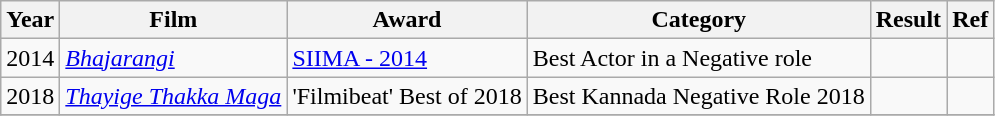<table class="wikitable sortable">
<tr>
<th>Year</th>
<th>Film</th>
<th>Award</th>
<th>Category</th>
<th>Result</th>
<th>Ref</th>
</tr>
<tr>
<td>2014</td>
<td><em><a href='#'>Bhajarangi</a></em></td>
<td><a href='#'>SIIMA - 2014</a></td>
<td>Best Actor in a Negative role</td>
<td></td>
<td></td>
</tr>
<tr>
<td>2018</td>
<td><em><a href='#'>Thayige Thakka Maga</a></em></td>
<td>'Filmibeat' Best of 2018</td>
<td>Best Kannada Negative Role 2018</td>
<td></td>
<td></td>
</tr>
<tr>
</tr>
</table>
